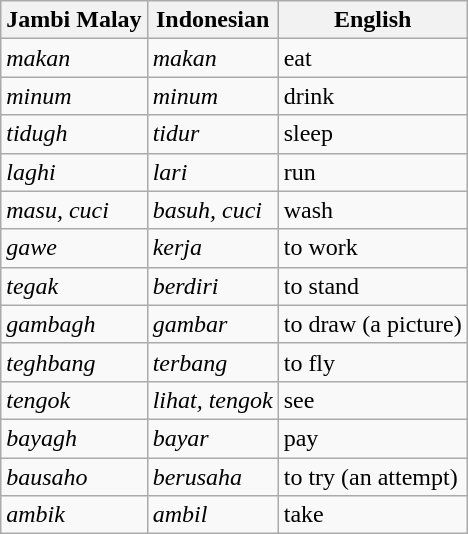<table class="wikitable">
<tr>
<th>Jambi Malay</th>
<th>Indonesian</th>
<th>English</th>
</tr>
<tr>
<td><em>makan</em></td>
<td><em>makan</em></td>
<td>eat</td>
</tr>
<tr>
<td><em>minum</em></td>
<td><em>minum</em></td>
<td>drink</td>
</tr>
<tr>
<td><em>tidugh</em></td>
<td><em>tidur</em></td>
<td>sleep</td>
</tr>
<tr>
<td><em>laghi</em></td>
<td><em>lari</em></td>
<td>run</td>
</tr>
<tr>
<td><em>masu, cuci</em></td>
<td><em>basuh, cuci</em></td>
<td>wash</td>
</tr>
<tr>
<td><em>gawe</em></td>
<td><em>kerja</em></td>
<td>to work</td>
</tr>
<tr>
<td><em>tegak</em></td>
<td><em>berdiri</em></td>
<td>to stand</td>
</tr>
<tr>
<td><em>gambagh</em></td>
<td><em>gambar</em></td>
<td>to draw (a picture)</td>
</tr>
<tr>
<td><em>teghbang</em></td>
<td><em>terbang</em></td>
<td>to fly</td>
</tr>
<tr>
<td><em>tengok</em></td>
<td><em>lihat, tengok</em></td>
<td>see</td>
</tr>
<tr>
<td><em>bayagh</em></td>
<td><em>bayar</em></td>
<td>pay</td>
</tr>
<tr>
<td><em>bausaho</em></td>
<td><em>berusaha</em></td>
<td>to try (an attempt)</td>
</tr>
<tr>
<td><em>ambik</em></td>
<td><em>ambil</em></td>
<td>take</td>
</tr>
</table>
